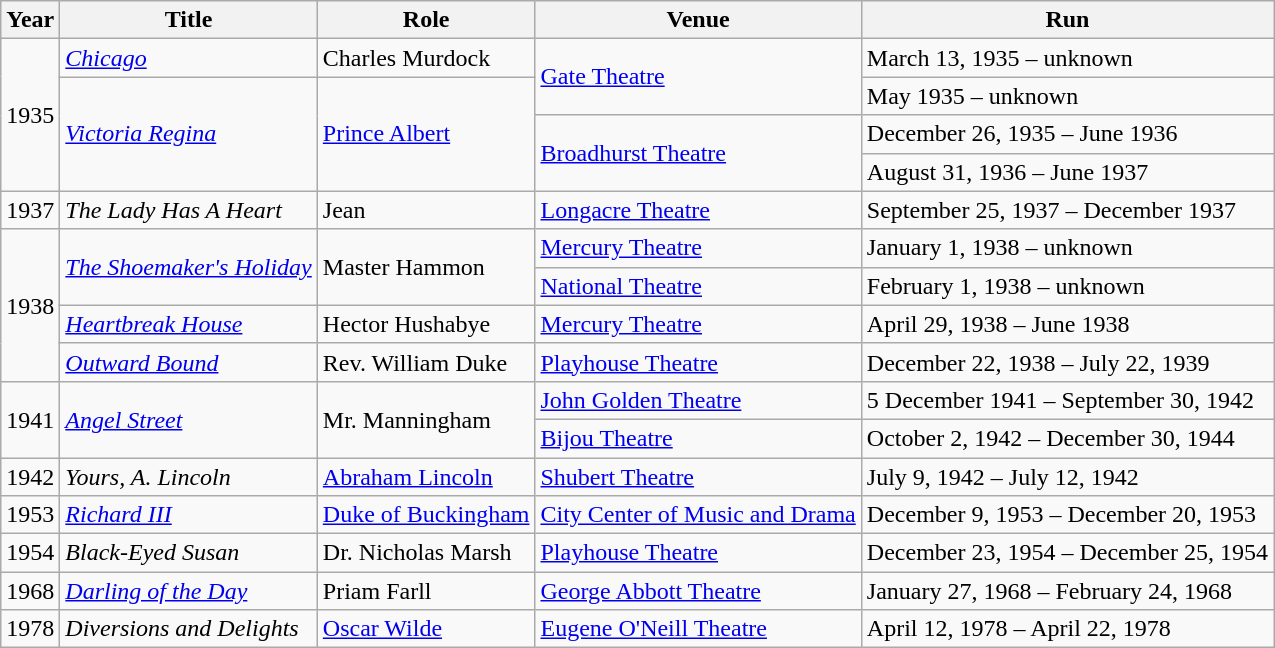<table class="wikitable sortable">
<tr>
<th>Year</th>
<th>Title</th>
<th>Role</th>
<th>Venue</th>
<th>Run</th>
</tr>
<tr>
<td rowspan="4">1935</td>
<td><em><a href='#'>Chicago</a></em></td>
<td>Charles Murdock</td>
<td rowspan="2"><a href='#'>Gate Theatre</a></td>
<td>March 13, 1935 – unknown</td>
</tr>
<tr>
<td rowspan="3"><em><a href='#'>Victoria Regina</a></em></td>
<td rowspan="3"><a href='#'>Prince Albert</a></td>
<td>May 1935 – unknown</td>
</tr>
<tr>
<td rowspan="2"><a href='#'>Broadhurst Theatre</a></td>
<td>December 26, 1935 – June 1936</td>
</tr>
<tr>
<td>August 31, 1936 – June 1937</td>
</tr>
<tr>
<td>1937</td>
<td data-sort-value="Lady Has A Heart, The"><em>The Lady Has A Heart</em></td>
<td>Jean</td>
<td><a href='#'>Longacre Theatre</a></td>
<td>September 25, 1937 – December 1937</td>
</tr>
<tr>
<td rowspan="4">1938</td>
<td rowspan="2" data-sort-value="Shoemaker's Holiday, The"><em><a href='#'>The Shoemaker's Holiday</a></em></td>
<td rowspan="2">Master Hammon</td>
<td><a href='#'>Mercury Theatre</a></td>
<td>January 1, 1938 – unknown</td>
</tr>
<tr>
<td><a href='#'>National Theatre</a></td>
<td>February 1, 1938 – unknown</td>
</tr>
<tr>
<td><em><a href='#'>Heartbreak House</a></em></td>
<td>Hector Hushabye</td>
<td><a href='#'>Mercury Theatre</a></td>
<td>April 29, 1938 – June 1938</td>
</tr>
<tr>
<td><em><a href='#'>Outward Bound</a></em></td>
<td>Rev. William Duke</td>
<td><a href='#'>Playhouse Theatre</a></td>
<td>December 22, 1938 – July 22, 1939</td>
</tr>
<tr>
<td rowspan="2">1941</td>
<td rowspan="2"><em><a href='#'>Angel Street</a></em></td>
<td rowspan="2">Mr. Manningham</td>
<td><a href='#'>John Golden Theatre</a></td>
<td>5 December 1941 – September 30, 1942</td>
</tr>
<tr>
<td><a href='#'>Bijou Theatre</a></td>
<td>October 2, 1942 – December 30, 1944</td>
</tr>
<tr>
<td>1942</td>
<td><em>Yours, A. Lincoln</em></td>
<td><a href='#'>Abraham Lincoln</a></td>
<td><a href='#'>Shubert Theatre</a></td>
<td>July 9, 1942 – July 12, 1942</td>
</tr>
<tr>
<td>1953</td>
<td><em><a href='#'>Richard III</a></em></td>
<td><a href='#'>Duke of Buckingham</a></td>
<td><a href='#'>City Center of Music and Drama</a></td>
<td>December 9, 1953 – December 20, 1953</td>
</tr>
<tr>
<td>1954</td>
<td><em>Black-Eyed Susan</em></td>
<td>Dr. Nicholas Marsh</td>
<td><a href='#'>Playhouse Theatre</a></td>
<td>December 23, 1954 – December 25, 1954</td>
</tr>
<tr>
<td>1968</td>
<td><em><a href='#'>Darling of the Day</a></em></td>
<td>Priam Farll</td>
<td><a href='#'>George Abbott Theatre</a></td>
<td>January 27, 1968 – February 24, 1968</td>
</tr>
<tr>
<td>1978</td>
<td><em>Diversions and Delights</em></td>
<td><a href='#'>Oscar Wilde</a></td>
<td><a href='#'>Eugene O'Neill Theatre</a></td>
<td>April 12, 1978 – April 22, 1978</td>
</tr>
</table>
